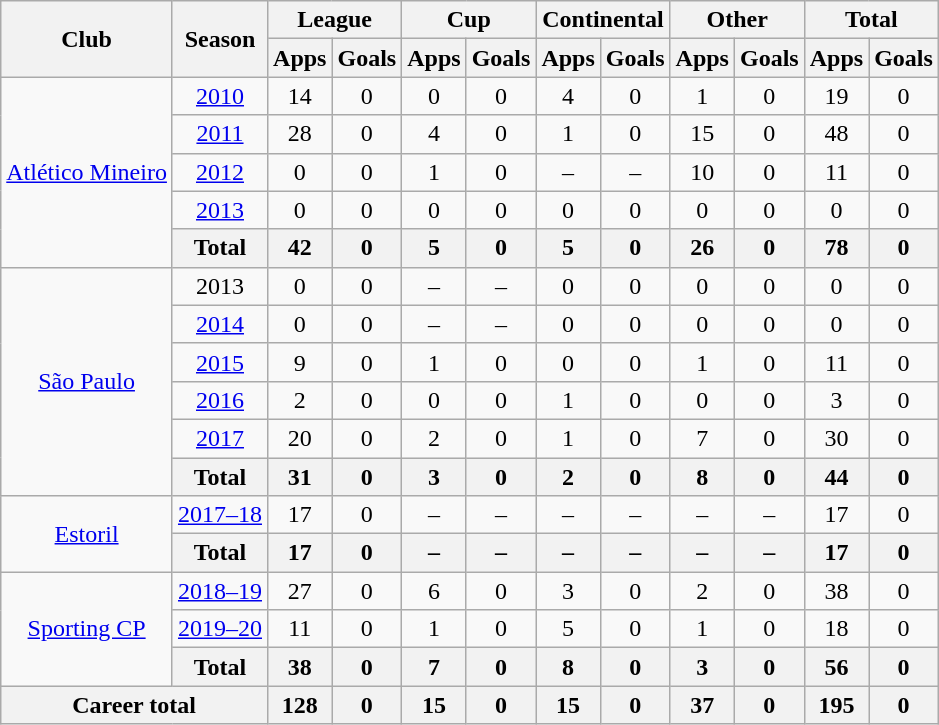<table class="wikitable" style="text-align: center;font-size:100%">
<tr>
<th rowspan="2">Club</th>
<th rowspan="2">Season</th>
<th colspan="2">League</th>
<th colspan="2">Cup</th>
<th colspan="2">Continental</th>
<th colspan="2">Other</th>
<th colspan="2">Total</th>
</tr>
<tr>
<th>Apps</th>
<th>Goals</th>
<th>Apps</th>
<th>Goals</th>
<th>Apps</th>
<th>Goals</th>
<th>Apps</th>
<th>Goals</th>
<th>Apps</th>
<th>Goals</th>
</tr>
<tr>
<td rowspan="5"><a href='#'>Atlético Mineiro</a></td>
<td><a href='#'>2010</a></td>
<td>14</td>
<td>0</td>
<td>0</td>
<td>0</td>
<td>4</td>
<td>0</td>
<td>1</td>
<td>0</td>
<td>19</td>
<td>0</td>
</tr>
<tr>
<td><a href='#'>2011</a></td>
<td>28</td>
<td>0</td>
<td>4</td>
<td>0</td>
<td>1</td>
<td>0</td>
<td>15</td>
<td>0</td>
<td>48</td>
<td>0</td>
</tr>
<tr>
<td><a href='#'>2012</a></td>
<td>0</td>
<td>0</td>
<td>1</td>
<td>0</td>
<td>–</td>
<td>–</td>
<td>10</td>
<td>0</td>
<td>11</td>
<td>0</td>
</tr>
<tr>
<td><a href='#'>2013</a></td>
<td>0</td>
<td>0</td>
<td>0</td>
<td>0</td>
<td>0</td>
<td>0</td>
<td>0</td>
<td>0</td>
<td>0</td>
<td>0</td>
</tr>
<tr>
<th>Total</th>
<th>42</th>
<th>0</th>
<th>5</th>
<th>0</th>
<th>5</th>
<th>0</th>
<th>26</th>
<th>0</th>
<th>78</th>
<th>0</th>
</tr>
<tr>
<td rowspan="6"><a href='#'>São Paulo</a></td>
<td>2013</td>
<td>0</td>
<td>0</td>
<td>–</td>
<td>–</td>
<td>0</td>
<td>0</td>
<td>0</td>
<td>0</td>
<td>0</td>
<td>0</td>
</tr>
<tr>
<td><a href='#'>2014</a></td>
<td>0</td>
<td>0</td>
<td>–</td>
<td>–</td>
<td>0</td>
<td>0</td>
<td>0</td>
<td>0</td>
<td>0</td>
<td>0</td>
</tr>
<tr>
<td><a href='#'>2015</a></td>
<td>9</td>
<td>0</td>
<td>1</td>
<td>0</td>
<td>0</td>
<td>0</td>
<td>1</td>
<td>0</td>
<td>11</td>
<td>0</td>
</tr>
<tr>
<td><a href='#'>2016</a></td>
<td>2</td>
<td>0</td>
<td>0</td>
<td>0</td>
<td>1</td>
<td>0</td>
<td>0</td>
<td>0</td>
<td>3</td>
<td>0</td>
</tr>
<tr>
<td><a href='#'>2017</a></td>
<td>20</td>
<td>0</td>
<td>2</td>
<td>0</td>
<td>1</td>
<td>0</td>
<td>7</td>
<td>0</td>
<td>30</td>
<td>0</td>
</tr>
<tr>
<th>Total</th>
<th>31</th>
<th>0</th>
<th>3</th>
<th>0</th>
<th>2</th>
<th>0</th>
<th>8</th>
<th>0</th>
<th>44</th>
<th>0</th>
</tr>
<tr>
<td rowspan="2"><a href='#'>Estoril</a></td>
<td><a href='#'>2017–18</a></td>
<td>17</td>
<td>0</td>
<td>–</td>
<td>–</td>
<td>–</td>
<td>–</td>
<td>–</td>
<td>–</td>
<td>17</td>
<td>0</td>
</tr>
<tr>
<th>Total</th>
<th>17</th>
<th>0</th>
<th>–</th>
<th>–</th>
<th>–</th>
<th>–</th>
<th>–</th>
<th>–</th>
<th>17</th>
<th>0</th>
</tr>
<tr>
<td rowspan="3"><a href='#'>Sporting CP</a></td>
<td><a href='#'>2018–19</a></td>
<td>27</td>
<td>0</td>
<td>6</td>
<td>0</td>
<td>3</td>
<td>0</td>
<td>2</td>
<td>0</td>
<td>38</td>
<td>0</td>
</tr>
<tr>
<td><a href='#'>2019–20</a></td>
<td>11</td>
<td>0</td>
<td>1</td>
<td>0</td>
<td>5</td>
<td>0</td>
<td>1</td>
<td>0</td>
<td>18</td>
<td>0</td>
</tr>
<tr>
<th>Total</th>
<th>38</th>
<th>0</th>
<th>7</th>
<th>0</th>
<th>8</th>
<th>0</th>
<th>3</th>
<th>0</th>
<th>56</th>
<th>0</th>
</tr>
<tr>
<th colspan="2">Career total</th>
<th>128</th>
<th>0</th>
<th>15</th>
<th>0</th>
<th>15</th>
<th>0</th>
<th>37</th>
<th>0</th>
<th>195</th>
<th>0</th>
</tr>
</table>
